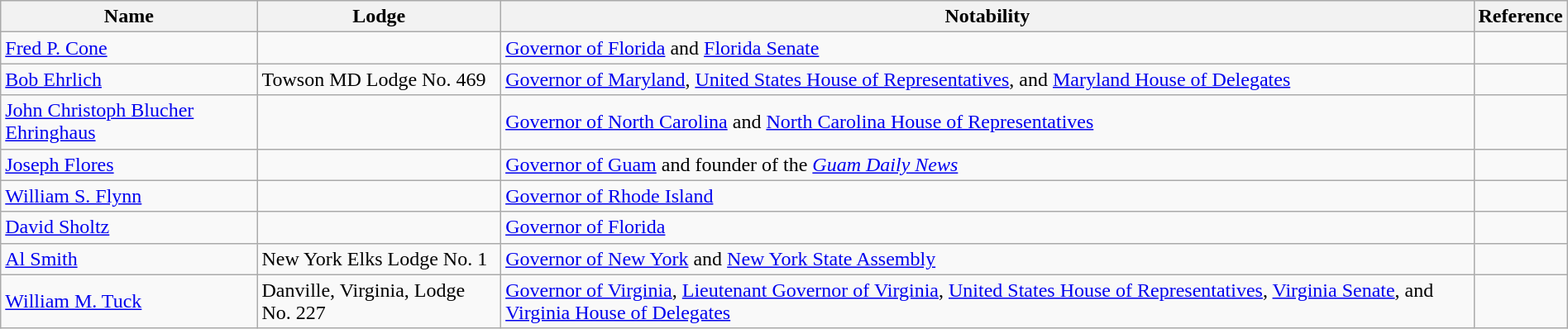<table class="wikitable sortable" style="width:100%;">
<tr>
<th>Name</th>
<th>Lodge</th>
<th>Notability</th>
<th>Reference</th>
</tr>
<tr>
<td><a href='#'>Fred P. Cone</a></td>
<td></td>
<td><a href='#'>Governor of Florida</a> and <a href='#'>Florida Senate</a></td>
<td></td>
</tr>
<tr>
<td><a href='#'>Bob Ehrlich</a></td>
<td>Towson MD Lodge No. 469</td>
<td><a href='#'>Governor of Maryland</a>, <a href='#'>United States House of Representatives</a>, and <a href='#'>Maryland House of Delegates</a></td>
<td></td>
</tr>
<tr>
<td><a href='#'>John Christoph Blucher Ehringhaus</a></td>
<td></td>
<td><a href='#'>Governor of North Carolina</a> and <a href='#'>North Carolina House of Representatives</a></td>
<td></td>
</tr>
<tr>
<td><a href='#'>Joseph Flores</a></td>
<td></td>
<td><a href='#'>Governor of Guam</a> and founder of the <em><a href='#'>Guam Daily News</a></em></td>
<td></td>
</tr>
<tr>
<td><a href='#'>William S. Flynn</a></td>
<td></td>
<td><a href='#'>Governor of Rhode Island</a></td>
<td></td>
</tr>
<tr>
<td><a href='#'>David Sholtz</a></td>
<td></td>
<td><a href='#'>Governor of Florida</a></td>
<td></td>
</tr>
<tr>
<td><a href='#'>Al Smith</a></td>
<td>New York Elks Lodge No. 1</td>
<td><a href='#'>Governor of New York</a> and <a href='#'>New York State Assembly</a></td>
<td></td>
</tr>
<tr>
<td><a href='#'>William M. Tuck</a></td>
<td>Danville, Virginia, Lodge No. 227</td>
<td><a href='#'>Governor of Virginia</a>, <a href='#'>Lieutenant Governor of Virginia</a>, <a href='#'>United States House of Representatives</a>, <a href='#'>Virginia Senate</a>, and <a href='#'>Virginia House of Delegates</a></td>
<td></td>
</tr>
</table>
